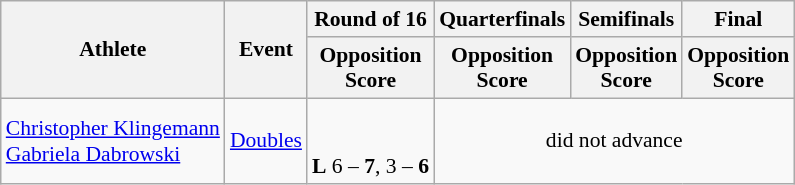<table class="wikitable" border="1" style="font-size:90%">
<tr>
<th rowspan=2>Athlete</th>
<th rowspan=2>Event</th>
<th>Round of 16</th>
<th>Quarterfinals</th>
<th>Semifinals</th>
<th>Final</th>
</tr>
<tr>
<th>Opposition<br>Score</th>
<th>Opposition<br>Score</th>
<th>Opposition<br>Score</th>
<th>Opposition<br>Score</th>
</tr>
<tr>
<td><a href='#'>Christopher Klingemann</a><br><a href='#'>Gabriela Dabrowski</a></td>
<td><a href='#'>Doubles</a></td>
<td align=center><br><br><strong>L</strong> 6 – <strong>7</strong>, 3 – <strong>6</strong></td>
<td align="center" colspan="7">did not advance</td>
</tr>
</table>
